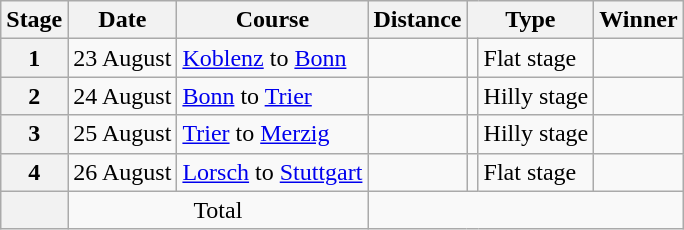<table class="wikitable">
<tr>
<th scope="col">Stage</th>
<th scope="col">Date</th>
<th scope="col">Course</th>
<th scope="col">Distance</th>
<th scope="col" colspan="2">Type</th>
<th scope="col">Winner</th>
</tr>
<tr>
<th scope="row">1</th>
<td style="text-align:right">23 August</td>
<td><a href='#'>Koblenz</a> to <a href='#'>Bonn</a></td>
<td style="text-align:center;"></td>
<td></td>
<td>Flat stage</td>
<td></td>
</tr>
<tr>
<th scope="row">2</th>
<td style="text-align:right">24 August</td>
<td><a href='#'>Bonn</a> to <a href='#'>Trier</a></td>
<td style="text-align:center;"></td>
<td></td>
<td>Hilly stage</td>
<td></td>
</tr>
<tr>
<th scope="row">3</th>
<td style="text-align:right">25 August</td>
<td><a href='#'>Trier</a> to <a href='#'>Merzig</a></td>
<td style="text-align:center;"></td>
<td></td>
<td>Hilly stage</td>
<td></td>
</tr>
<tr>
<th scope="row">4</th>
<td style="text-align:right">26 August</td>
<td><a href='#'>Lorsch</a> to <a href='#'>Stuttgart</a></td>
<td style="text-align:center;"></td>
<td></td>
<td>Flat stage</td>
<td></td>
</tr>
<tr>
<th scope="row"></th>
<td colspan="2" style="text-align:center">Total</td>
<td colspan="5" style="text-align:center"></td>
</tr>
</table>
